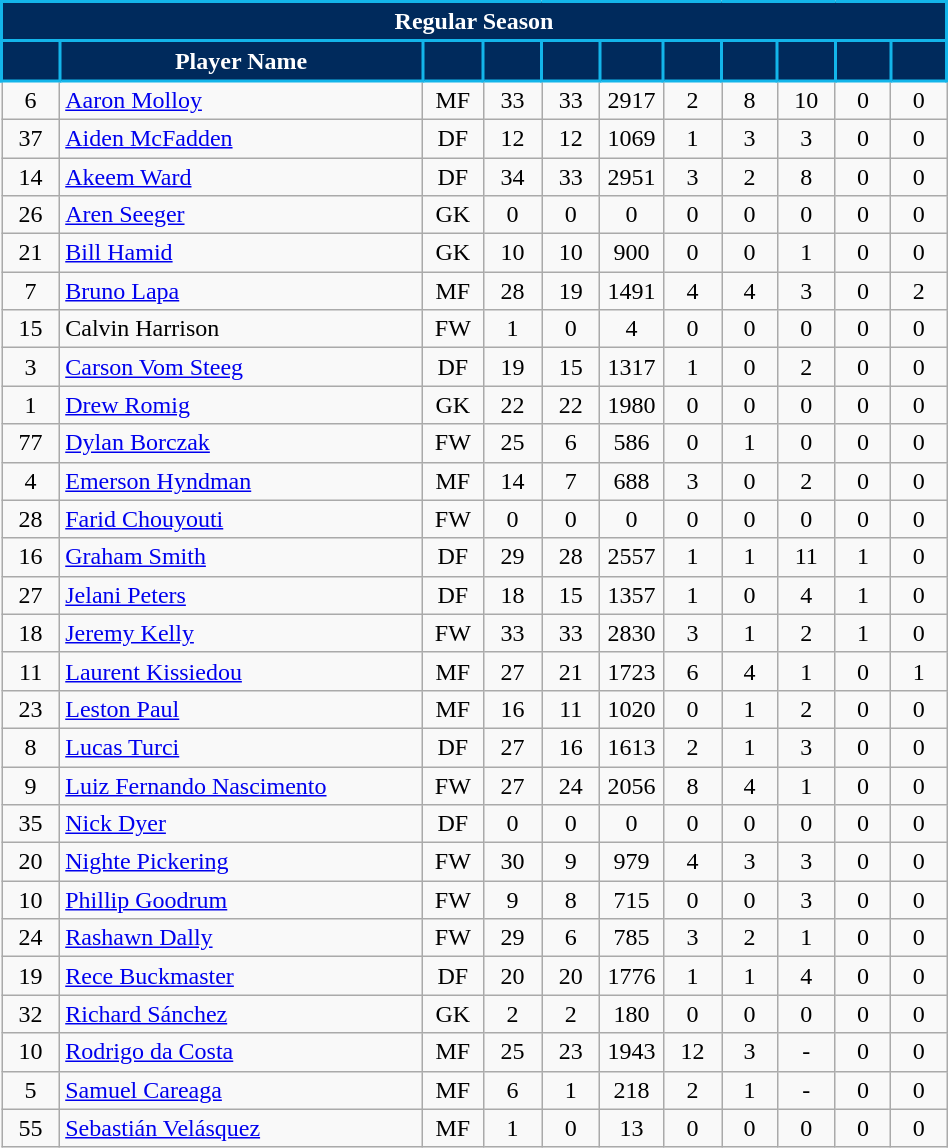<table class="wikitable sortable" style="width:50%; text-align:center;">
<tr>
<th colspan="11" style="text-align:center; background:#002A5C; color:white; border:2px solid #13B5EA;"><strong>Regular Season</strong></th>
</tr>
<tr>
<th rowspan="1" style="background:#002A5C; color:white; border:2px solid #13B5EA; width:35px; text-align:center;" scope="col"></th>
<th rowspan="1" style="background:#002A5C; color:white; border:2px solid #13B5EA; width:280px; text-align:center;" scope="col">Player Name</th>
<th rowspan="1" style="background:#002A5C; color:white; border:2px solid #13B5EA; width:35px; text-align:center;" scope="col"></th>
<th rowspan="1" style="background:#002A5C; color:white; border:2px solid #13B5EA; width:35px; text-align:center;" scope="col"></th>
<th rowspan="1" style="background:#002A5C; color:white; border:2px solid #13B5EA; width:35px; text-align:center;" scope="col"></th>
<th rowspan="1" style="background:#002A5C; color:white; border:2px solid #13B5EA; width:35px; text-align:center;" scope="col"></th>
<th rowspan="1" style="background:#002A5C; color:white; border:2px solid #13B5EA; width:35px; text-align:center;" scope="col"></th>
<th rowspan="1" style="background:#002A5C; color:white; border:2px solid #13B5EA; width:35px; text-align:center;" scope="col"></th>
<th rowspan="1" style="background:#002A5C; color:white; border:2px solid #13B5EA; width:35px; text-align:center;" scope="col"></th>
<th rowspan="1" style="background:#002A5C; color:white; border:2px solid #13B5EA; width:35px; text-align:center;" scope="col"></th>
<th rowspan="1" style="background:#002A5C; color:white; border:2px solid #13B5EA; width:35px; text-align:center;" scope="col"><br></th>
</tr>
<tr>
<td>6</td>
<td align="left"> <a href='#'>Aaron Molloy</a></td>
<td>MF</td>
<td>33</td>
<td>33</td>
<td>2917</td>
<td>2</td>
<td>8</td>
<td>10</td>
<td>0</td>
<td>0</td>
</tr>
<tr>
<td>37</td>
<td align="left"> <a href='#'>Aiden McFadden</a></td>
<td>DF</td>
<td>12</td>
<td>12</td>
<td>1069</td>
<td>1</td>
<td>3</td>
<td>3</td>
<td>0</td>
<td>0</td>
</tr>
<tr>
<td>14</td>
<td align="left"> <a href='#'>Akeem Ward</a></td>
<td>DF</td>
<td>34</td>
<td>33</td>
<td>2951</td>
<td>3</td>
<td>2</td>
<td>8</td>
<td>0</td>
<td>0</td>
</tr>
<tr>
<td>26</td>
<td align="left"> <a href='#'>Aren Seeger</a></td>
<td>GK</td>
<td>0</td>
<td>0</td>
<td>0</td>
<td>0</td>
<td>0</td>
<td>0</td>
<td>0</td>
<td>0</td>
</tr>
<tr>
<td>21</td>
<td align="left"> <a href='#'>Bill Hamid</a></td>
<td>GK</td>
<td>10</td>
<td>10</td>
<td>900</td>
<td>0</td>
<td>0</td>
<td>1</td>
<td>0</td>
<td>0</td>
</tr>
<tr>
<td>7</td>
<td align="left"> <a href='#'>Bruno Lapa</a></td>
<td>MF</td>
<td>28</td>
<td>19</td>
<td>1491</td>
<td>4</td>
<td>4</td>
<td>3</td>
<td>0</td>
<td>2</td>
</tr>
<tr>
<td>15</td>
<td align="left"> Calvin Harrison</td>
<td>FW</td>
<td>1</td>
<td>0</td>
<td>4</td>
<td>0</td>
<td>0</td>
<td>0</td>
<td>0</td>
<td>0</td>
</tr>
<tr>
<td>3</td>
<td align="left"> <a href='#'>Carson Vom Steeg</a></td>
<td>DF</td>
<td>19</td>
<td>15</td>
<td>1317</td>
<td>1</td>
<td>0</td>
<td>2</td>
<td>0</td>
<td>0</td>
</tr>
<tr>
<td>1</td>
<td align="left"> <a href='#'>Drew Romig</a></td>
<td>GK</td>
<td>22</td>
<td>22</td>
<td>1980</td>
<td>0</td>
<td>0</td>
<td>0</td>
<td>0</td>
<td>0</td>
</tr>
<tr>
<td>77</td>
<td align="left"> <a href='#'>Dylan Borczak</a></td>
<td>FW</td>
<td>25</td>
<td>6</td>
<td>586</td>
<td>0</td>
<td>1</td>
<td>0</td>
<td>0</td>
<td>0</td>
</tr>
<tr>
<td>4</td>
<td align="left"> <a href='#'>Emerson Hyndman</a></td>
<td>MF</td>
<td>14</td>
<td>7</td>
<td>688</td>
<td>3</td>
<td>0</td>
<td>2</td>
<td>0</td>
<td>0</td>
</tr>
<tr>
<td>28</td>
<td align="left"> <a href='#'>Farid Chouyouti</a></td>
<td>FW</td>
<td>0</td>
<td>0</td>
<td>0</td>
<td>0</td>
<td>0</td>
<td>0</td>
<td>0</td>
<td>0</td>
</tr>
<tr>
<td>16</td>
<td align="left"> <a href='#'>Graham Smith</a></td>
<td>DF</td>
<td>29</td>
<td>28</td>
<td>2557</td>
<td>1</td>
<td>1</td>
<td>11</td>
<td>1</td>
<td>0</td>
</tr>
<tr>
<td>27</td>
<td align="left"> <a href='#'>Jelani Peters</a></td>
<td>DF</td>
<td>18</td>
<td>15</td>
<td>1357</td>
<td>1</td>
<td>0</td>
<td>4</td>
<td>1</td>
<td>0</td>
</tr>
<tr>
<td>18</td>
<td align="left"> <a href='#'>Jeremy Kelly</a></td>
<td>FW</td>
<td>33</td>
<td>33</td>
<td>2830</td>
<td>3</td>
<td>1</td>
<td>2</td>
<td>1</td>
<td>0</td>
</tr>
<tr>
<td>11</td>
<td align="left"> <a href='#'>Laurent Kissiedou</a></td>
<td>MF</td>
<td>27</td>
<td>21</td>
<td>1723</td>
<td>6</td>
<td>4</td>
<td>1</td>
<td>0</td>
<td>1</td>
</tr>
<tr>
<td>23</td>
<td align="left"> <a href='#'>Leston Paul</a></td>
<td>MF</td>
<td>16</td>
<td>11</td>
<td>1020</td>
<td>0</td>
<td>1</td>
<td>2</td>
<td>0</td>
<td>0</td>
</tr>
<tr>
<td>8</td>
<td align="left"> <a href='#'>Lucas Turci</a></td>
<td>DF</td>
<td>27</td>
<td>16</td>
<td>1613</td>
<td>2</td>
<td>1</td>
<td>3</td>
<td>0</td>
<td>0</td>
</tr>
<tr>
<td>9</td>
<td align="left"> <a href='#'>Luiz Fernando Nascimento</a></td>
<td>FW</td>
<td>27</td>
<td>24</td>
<td>2056</td>
<td>8</td>
<td>4</td>
<td>1</td>
<td>0</td>
<td>0</td>
</tr>
<tr>
<td>35</td>
<td align="left"> <a href='#'>Nick Dyer</a></td>
<td>DF</td>
<td>0</td>
<td>0</td>
<td>0</td>
<td>0</td>
<td>0</td>
<td>0</td>
<td>0</td>
<td>0</td>
</tr>
<tr>
<td>20</td>
<td align="left"> <a href='#'>Nighte Pickering</a></td>
<td>FW</td>
<td>30</td>
<td>9</td>
<td>979</td>
<td>4</td>
<td>3</td>
<td>3</td>
<td>0</td>
<td>0</td>
</tr>
<tr>
<td>10</td>
<td align="left"> <a href='#'>Phillip Goodrum</a></td>
<td>FW</td>
<td>9</td>
<td>8</td>
<td>715</td>
<td>0</td>
<td>0</td>
<td>3</td>
<td>0</td>
<td>0</td>
</tr>
<tr>
<td>24</td>
<td align="left"> <a href='#'>Rashawn Dally</a></td>
<td>FW</td>
<td>29</td>
<td>6</td>
<td>785</td>
<td>3</td>
<td>2</td>
<td>1</td>
<td>0</td>
<td>0</td>
</tr>
<tr>
<td>19</td>
<td align="left"> <a href='#'>Rece Buckmaster</a></td>
<td>DF</td>
<td>20</td>
<td>20</td>
<td>1776</td>
<td>1</td>
<td>1</td>
<td>4</td>
<td>0</td>
<td>0</td>
</tr>
<tr>
<td>32</td>
<td align="left"> <a href='#'>Richard Sánchez</a></td>
<td>GK</td>
<td>2</td>
<td>2</td>
<td>180</td>
<td>0</td>
<td>0</td>
<td>0</td>
<td>0</td>
<td>0</td>
</tr>
<tr>
<td>10</td>
<td align="left"> <a href='#'>Rodrigo da Costa</a></td>
<td>MF</td>
<td>25</td>
<td>23</td>
<td>1943</td>
<td>12</td>
<td>3</td>
<td>-</td>
<td>0</td>
<td>0</td>
</tr>
<tr>
<td>5</td>
<td align="left"> <a href='#'>Samuel Careaga</a></td>
<td>MF</td>
<td>6</td>
<td>1</td>
<td>218</td>
<td>2</td>
<td>1</td>
<td>-</td>
<td>0</td>
<td>0</td>
</tr>
<tr>
<td>55</td>
<td align="left"> <a href='#'>Sebastián Velásquez</a></td>
<td>MF</td>
<td>1</td>
<td>0</td>
<td>13</td>
<td>0</td>
<td>0</td>
<td>0</td>
<td>0</td>
<td>0</td>
</tr>
</table>
